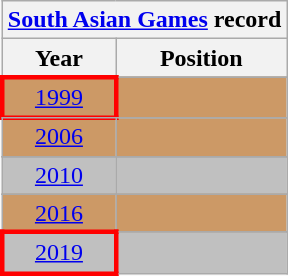<table class="wikitable" style="text-align: center;">
<tr>
<th colspan=6><a href='#'>South Asian Games</a> record</th>
</tr>
<tr>
<th>Year</th>
<th>Position</th>
</tr>
<tr>
</tr>
<tr style="background:#c96;">
<td style="border: 3px solid red"> <a href='#'>1999</a></td>
<td></td>
</tr>
<tr>
</tr>
<tr style="background:#c96;">
<td> <a href='#'>2006</a></td>
<td></td>
</tr>
<tr>
</tr>
<tr style="background:silver;">
<td> <a href='#'>2010</a></td>
<td></td>
</tr>
<tr>
</tr>
<tr style="background:#c96;">
<td> <a href='#'>2016</a></td>
<td></td>
</tr>
<tr>
</tr>
<tr style="background:silver;">
<td style="border: 3px solid red"> <a href='#'>2019</a></td>
<td></td>
</tr>
</table>
